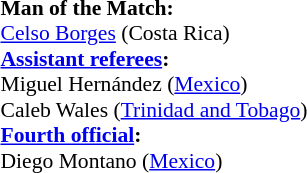<table width=50% style="font-size:90%">
<tr>
<td><br><strong>Man of the Match:</strong>
<br><a href='#'>Celso Borges</a> (Costa Rica)<br><strong><a href='#'>Assistant referees</a>:</strong>
<br>Miguel Hernández (<a href='#'>Mexico</a>)
<br>Caleb Wales (<a href='#'>Trinidad and Tobago</a>)
<br><strong><a href='#'>Fourth official</a>:</strong>
<br>Diego Montano (<a href='#'>Mexico</a>)</td>
</tr>
</table>
